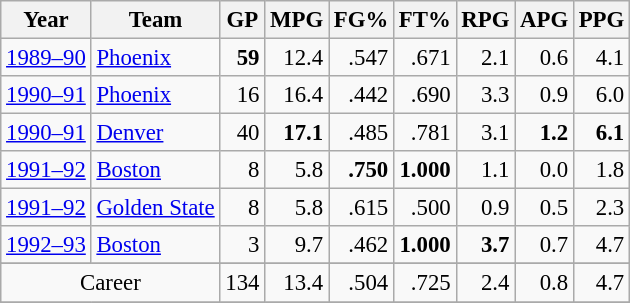<table class="wikitable sortable" style="font-size:95%; text-align:right;">
<tr>
<th>Year</th>
<th>Team</th>
<th>GP</th>
<th>MPG</th>
<th>FG%</th>
<th>FT%</th>
<th>RPG</th>
<th>APG</th>
<th>PPG</th>
</tr>
<tr>
<td style="text-align:left;"><a href='#'>1989–90</a></td>
<td style="text-align:left;"><a href='#'>Phoenix</a></td>
<td><strong>59</strong></td>
<td>12.4</td>
<td>.547</td>
<td>.671</td>
<td>2.1</td>
<td>0.6</td>
<td>4.1</td>
</tr>
<tr>
<td style="text-align:left;"><a href='#'>1990–91</a></td>
<td style="text-align:left;"><a href='#'>Phoenix</a></td>
<td>16</td>
<td>16.4</td>
<td>.442</td>
<td>.690</td>
<td>3.3</td>
<td>0.9</td>
<td>6.0</td>
</tr>
<tr>
<td style="text-align:left;"><a href='#'>1990–91</a></td>
<td style="text-align:left;"><a href='#'>Denver</a></td>
<td>40</td>
<td><strong>17.1</strong></td>
<td>.485</td>
<td>.781</td>
<td>3.1</td>
<td><strong>1.2</strong></td>
<td><strong>6.1</strong></td>
</tr>
<tr>
<td style="text-align:left;"><a href='#'>1991–92</a></td>
<td style="text-align:left;"><a href='#'>Boston</a></td>
<td>8</td>
<td>5.8</td>
<td><strong>.750</strong></td>
<td><strong>1.000</strong></td>
<td>1.1</td>
<td>0.0</td>
<td>1.8</td>
</tr>
<tr>
<td style="text-align:left;"><a href='#'>1991–92</a></td>
<td style="text-align:left;"><a href='#'>Golden State</a></td>
<td>8</td>
<td>5.8</td>
<td>.615</td>
<td>.500</td>
<td>0.9</td>
<td>0.5</td>
<td>2.3</td>
</tr>
<tr>
<td style="text-align:left;"><a href='#'>1992–93</a></td>
<td style="text-align:left;"><a href='#'>Boston</a></td>
<td>3</td>
<td>9.7</td>
<td>.462</td>
<td><strong>1.000</strong></td>
<td><strong>3.7</strong></td>
<td>0.7</td>
<td>4.7</td>
</tr>
<tr>
</tr>
<tr class="sortbottom">
<td style="text-align:center;" colspan="2">Career</td>
<td>134</td>
<td>13.4</td>
<td>.504</td>
<td>.725</td>
<td>2.4</td>
<td>0.8</td>
<td>4.7</td>
</tr>
<tr>
</tr>
</table>
